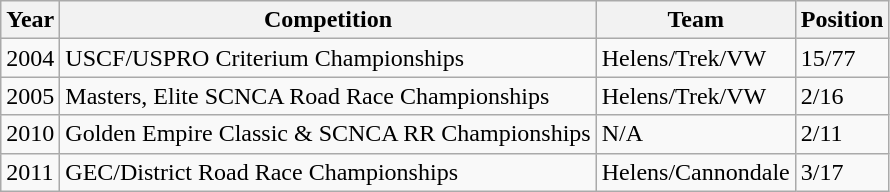<table class="wikitable">
<tr>
<th scope=col; align=center;>Year</th>
<th scope=col>Competition</th>
<th Scope=col>Team</th>
<th Scope=col>Position</th>
</tr>
<tr>
<td>2004</td>
<td>USCF/USPRO Criterium Championships</td>
<td>Helens/Trek/VW</td>
<td>15/77</td>
</tr>
<tr>
<td>2005</td>
<td>Masters, Elite SCNCA Road Race Championships</td>
<td>Helens/Trek/VW</td>
<td>2/16</td>
</tr>
<tr>
<td>2010</td>
<td>Golden Empire Classic & SCNCA RR Championships</td>
<td>N/A</td>
<td>2/11</td>
</tr>
<tr>
<td>2011</td>
<td>GEC/District Road Race Championships</td>
<td>Helens/Cannondale</td>
<td>3/17</td>
</tr>
</table>
